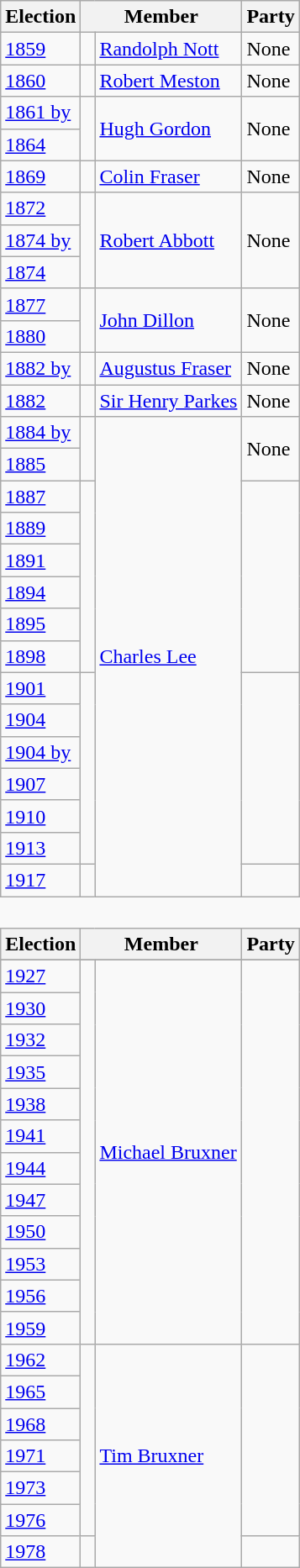<table class="wikitable" style='border-style: none none none none;'>
<tr>
<th>Election</th>
<th colspan="2">Member</th>
<th>Party</th>
</tr>
<tr style="background: #f9f9f9">
<td><a href='#'>1859</a></td>
<td> </td>
<td><a href='#'>Randolph Nott</a></td>
<td>None</td>
</tr>
<tr style="background: #f9f9f9">
<td><a href='#'>1860</a></td>
<td> </td>
<td><a href='#'>Robert Meston</a></td>
<td>None</td>
</tr>
<tr style="background: #f9f9f9">
<td><a href='#'>1861 by</a></td>
<td rowspan="2" > </td>
<td rowspan="2"><a href='#'>Hugh Gordon</a></td>
<td rowspan="2">None</td>
</tr>
<tr style="background: #f9f9f9">
<td><a href='#'>1864</a></td>
</tr>
<tr style="background: #f9f9f9">
<td><a href='#'>1869</a></td>
<td> </td>
<td><a href='#'>Colin Fraser</a></td>
<td>None</td>
</tr>
<tr style="background: #f9f9f9">
<td><a href='#'>1872</a></td>
<td rowspan="3" > </td>
<td rowspan="3"><a href='#'>Robert Abbott</a></td>
<td rowspan="3">None</td>
</tr>
<tr style="background: #f9f9f9">
<td><a href='#'>1874 by</a></td>
</tr>
<tr style="background: #f9f9f9">
<td><a href='#'>1874</a></td>
</tr>
<tr style="background: #f9f9f9">
<td><a href='#'>1877</a></td>
<td rowspan="2" > </td>
<td rowspan="2"><a href='#'>John Dillon</a></td>
<td rowspan="2">None</td>
</tr>
<tr style="background: #f9f9f9">
<td><a href='#'>1880</a></td>
</tr>
<tr style="background: #f9f9f9">
<td><a href='#'>1882 by</a></td>
<td> </td>
<td><a href='#'>Augustus Fraser</a></td>
<td>None</td>
</tr>
<tr style="background: #f9f9f9">
<td><a href='#'>1882</a></td>
<td> </td>
<td><a href='#'>Sir Henry Parkes</a></td>
<td>None</td>
</tr>
<tr style="background: #f9f9f9">
<td><a href='#'>1884 by</a></td>
<td rowspan="2" > </td>
<td rowspan="15"><a href='#'>Charles Lee</a></td>
<td rowspan="2">None</td>
</tr>
<tr style="background: #f9f9f9">
<td><a href='#'>1885</a></td>
</tr>
<tr style="background: #f9f9f9">
<td><a href='#'>1887</a></td>
<td rowspan="6" > </td>
<td rowspan="6"></td>
</tr>
<tr style="background: #f9f9f9">
<td><a href='#'>1889</a></td>
</tr>
<tr style="background: #f9f9f9">
<td><a href='#'>1891</a></td>
</tr>
<tr style="background: #f9f9f9">
<td><a href='#'>1894</a></td>
</tr>
<tr style="background: #f9f9f9">
<td><a href='#'>1895</a></td>
</tr>
<tr style="background: #f9f9f9">
<td><a href='#'>1898</a></td>
</tr>
<tr style="background: #f9f9f9">
<td><a href='#'>1901</a></td>
<td rowspan="6" > </td>
<td rowspan="6"></td>
</tr>
<tr style="background: #f9f9f9">
<td><a href='#'>1904</a></td>
</tr>
<tr style="background: #f9f9f9">
<td><a href='#'>1904 by</a></td>
</tr>
<tr style="background: #f9f9f9">
<td><a href='#'>1907</a></td>
</tr>
<tr style="background: #f9f9f9">
<td><a href='#'>1910</a></td>
</tr>
<tr style="background: #f9f9f9">
<td><a href='#'>1913</a></td>
</tr>
<tr style="background: #f9f9f9">
<td><a href='#'>1917</a></td>
<td> </td>
<td></td>
</tr>
<tr>
<td colspan="4" style='border-style: none none none none;'> </td>
</tr>
<tr>
<th>Election</th>
<th colspan="2">Member</th>
<th>Party</th>
</tr>
<tr>
</tr>
<tr style="background: #f9f9f9">
<td><a href='#'>1927</a></td>
<td rowspan="12" > </td>
<td rowspan="12"><a href='#'>Michael Bruxner</a></td>
<td rowspan="12"></td>
</tr>
<tr style="background: #f9f9f9">
<td><a href='#'>1930</a></td>
</tr>
<tr style="background: #f9f9f9">
<td><a href='#'>1932</a></td>
</tr>
<tr style="background: #f9f9f9">
<td><a href='#'>1935</a></td>
</tr>
<tr style="background: #f9f9f9">
<td><a href='#'>1938</a></td>
</tr>
<tr style="background: #f9f9f9">
<td><a href='#'>1941</a></td>
</tr>
<tr style="background: #f9f9f9">
<td><a href='#'>1944</a></td>
</tr>
<tr style="background: #f9f9f9">
<td><a href='#'>1947</a></td>
</tr>
<tr style="background: #f9f9f9">
<td><a href='#'>1950</a></td>
</tr>
<tr style="background: #f9f9f9">
<td><a href='#'>1953</a></td>
</tr>
<tr style="background: #f9f9f9">
<td><a href='#'>1956</a></td>
</tr>
<tr style="background: #f9f9f9">
<td><a href='#'>1959</a></td>
</tr>
<tr style="background: #f9f9f9">
<td><a href='#'>1962</a></td>
<td rowspan="6" > </td>
<td rowspan="7"><a href='#'>Tim Bruxner</a></td>
<td rowspan="6"></td>
</tr>
<tr style="background: #f9f9f9">
<td><a href='#'>1965</a></td>
</tr>
<tr style="background: #f9f9f9">
<td><a href='#'>1968</a></td>
</tr>
<tr style="background: #f9f9f9">
<td><a href='#'>1971</a></td>
</tr>
<tr style="background: #f9f9f9">
<td><a href='#'>1973</a></td>
</tr>
<tr style="background: #f9f9f9">
<td><a href='#'>1976</a></td>
</tr>
<tr style="background: #f9f9f9">
<td><a href='#'>1978</a></td>
<td> </td>
<td></td>
</tr>
</table>
